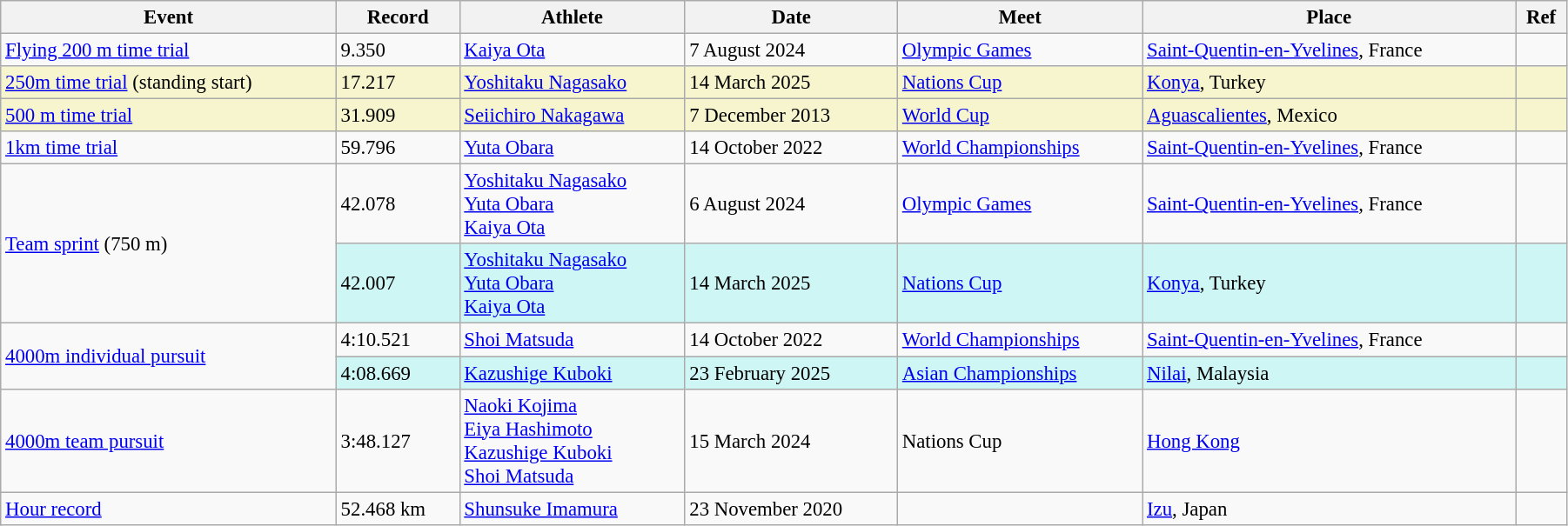<table class="wikitable" style="font-size:95%; width: 95%;">
<tr>
<th>Event</th>
<th>Record</th>
<th>Athlete</th>
<th>Date</th>
<th>Meet</th>
<th>Place</th>
<th>Ref</th>
</tr>
<tr>
<td><a href='#'>Flying 200 m time trial</a></td>
<td>9.350</td>
<td><a href='#'>Kaiya Ota</a></td>
<td>7 August 2024</td>
<td><a href='#'>Olympic Games</a></td>
<td><a href='#'>Saint-Quentin-en-Yvelines</a>, France</td>
<td></td>
</tr>
<tr style="background:#f6F5CE;">
<td><a href='#'>250m time trial</a> (standing start)</td>
<td>17.217</td>
<td><a href='#'>Yoshitaku Nagasako</a></td>
<td>14 March 2025</td>
<td><a href='#'>Nations Cup</a></td>
<td><a href='#'>Konya</a>, Turkey</td>
<td></td>
</tr>
<tr style="background:#f6F5CE;">
<td><a href='#'>500 m time trial</a></td>
<td>31.909</td>
<td><a href='#'>Seiichiro Nakagawa</a></td>
<td>7 December 2013</td>
<td><a href='#'>World Cup</a></td>
<td><a href='#'>Aguascalientes</a>, Mexico</td>
<td></td>
</tr>
<tr>
<td><a href='#'>1km time trial</a></td>
<td>59.796</td>
<td><a href='#'>Yuta Obara</a></td>
<td>14 October 2022</td>
<td><a href='#'>World Championships</a></td>
<td><a href='#'>Saint-Quentin-en-Yvelines</a>, France</td>
<td></td>
</tr>
<tr>
<td rowspan=2><a href='#'>Team sprint</a> (750 m)</td>
<td>42.078</td>
<td><a href='#'>Yoshitaku Nagasako</a><br><a href='#'>Yuta Obara</a><br><a href='#'>Kaiya Ota</a></td>
<td>6 August 2024</td>
<td><a href='#'>Olympic Games</a></td>
<td><a href='#'>Saint-Quentin-en-Yvelines</a>, France</td>
<td></td>
</tr>
<tr bgcolor=#CEF6F5>
<td>42.007</td>
<td><a href='#'>Yoshitaku Nagasako</a><br><a href='#'>Yuta Obara</a><br><a href='#'>Kaiya Ota</a></td>
<td>14 March 2025</td>
<td><a href='#'>Nations Cup</a></td>
<td><a href='#'>Konya</a>, Turkey</td>
<td></td>
</tr>
<tr>
<td rowspan=2><a href='#'>4000m individual pursuit</a></td>
<td>4:10.521</td>
<td><a href='#'>Shoi Matsuda</a></td>
<td>14 October 2022</td>
<td><a href='#'>World Championships</a></td>
<td><a href='#'>Saint-Quentin-en-Yvelines</a>, France</td>
<td></td>
</tr>
<tr style="background:#CEF6F5;">
<td>4:08.669</td>
<td><a href='#'>Kazushige Kuboki</a></td>
<td>23 February 2025</td>
<td><a href='#'>Asian Championships</a></td>
<td><a href='#'>Nilai</a>, Malaysia</td>
<td></td>
</tr>
<tr>
<td><a href='#'>4000m team pursuit</a></td>
<td>3:48.127</td>
<td><a href='#'>Naoki Kojima</a><br><a href='#'>Eiya Hashimoto</a><br><a href='#'>Kazushige Kuboki</a><br><a href='#'>Shoi Matsuda</a></td>
<td>15 March 2024</td>
<td>Nations Cup</td>
<td><a href='#'>Hong Kong</a></td>
<td></td>
</tr>
<tr>
<td><a href='#'>Hour record</a></td>
<td>52.468 km</td>
<td><a href='#'>Shunsuke Imamura</a></td>
<td>23 November 2020</td>
<td></td>
<td><a href='#'>Izu</a>, Japan</td>
<td></td>
</tr>
</table>
